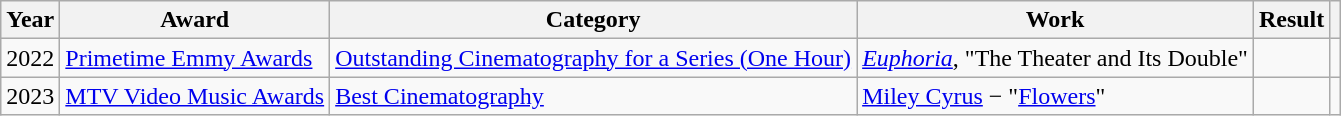<table class="wikitable">
<tr>
<th>Year</th>
<th>Award</th>
<th>Category</th>
<th>Work</th>
<th>Result</th>
<th></th>
</tr>
<tr>
<td>2022</td>
<td><a href='#'>Primetime Emmy Awards</a></td>
<td><a href='#'>Outstanding Cinematography for a Series (One Hour)</a></td>
<td><em><a href='#'>Euphoria</a></em>, "The Theater and Its Double"</td>
<td></td>
<td></td>
</tr>
<tr>
<td>2023</td>
<td><a href='#'>MTV Video Music Awards</a></td>
<td><a href='#'>Best Cinematography</a></td>
<td><a href='#'>Miley Cyrus</a> − "<a href='#'>Flowers</a>"</td>
<td></td>
<td></td>
</tr>
</table>
